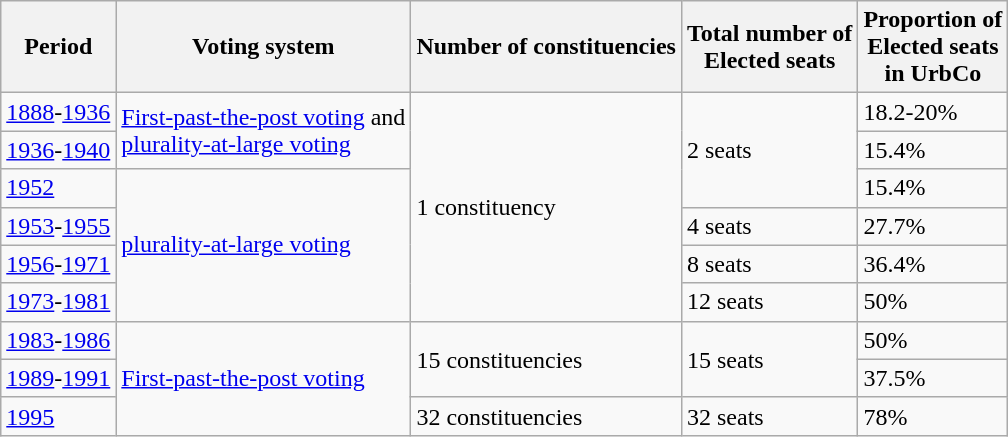<table class="wikitable">
<tr>
<th>Period</th>
<th>Voting system</th>
<th>Number of constituencies</th>
<th>Total number of<br> Elected seats</th>
<th>Proportion of<br> Elected seats<br>  in UrbCo</th>
</tr>
<tr>
<td><a href='#'>1888</a>-<a href='#'>1936</a></td>
<td rowspan="2"><a href='#'>First-past-the-post voting</a> and<br> <a href='#'>plurality-at-large voting</a></td>
<td rowspan="6">1 constituency</td>
<td rowspan="3">2 seats</td>
<td>18.2-20%</td>
</tr>
<tr>
<td><a href='#'>1936</a>-<a href='#'>1940</a></td>
<td>15.4%</td>
</tr>
<tr>
<td><a href='#'>1952</a></td>
<td rowspan="4"><a href='#'>plurality-at-large voting</a></td>
<td>15.4%</td>
</tr>
<tr>
<td><a href='#'>1953</a>-<a href='#'>1955</a></td>
<td>4 seats</td>
<td>27.7%</td>
</tr>
<tr>
<td><a href='#'>1956</a>-<a href='#'>1971</a></td>
<td>8 seats</td>
<td>36.4%</td>
</tr>
<tr>
<td><a href='#'>1973</a>-<a href='#'>1981</a></td>
<td>12 seats</td>
<td>50%</td>
</tr>
<tr>
<td><a href='#'>1983</a>-<a href='#'>1986</a></td>
<td rowspan="3"><a href='#'>First-past-the-post voting</a></td>
<td rowspan="2">15 constituencies</td>
<td rowspan="2">15 seats</td>
<td>50%</td>
</tr>
<tr>
<td><a href='#'>1989</a>-<a href='#'>1991</a></td>
<td>37.5%</td>
</tr>
<tr>
<td><a href='#'>1995</a></td>
<td>32 constituencies</td>
<td>32 seats</td>
<td>78%</td>
</tr>
</table>
